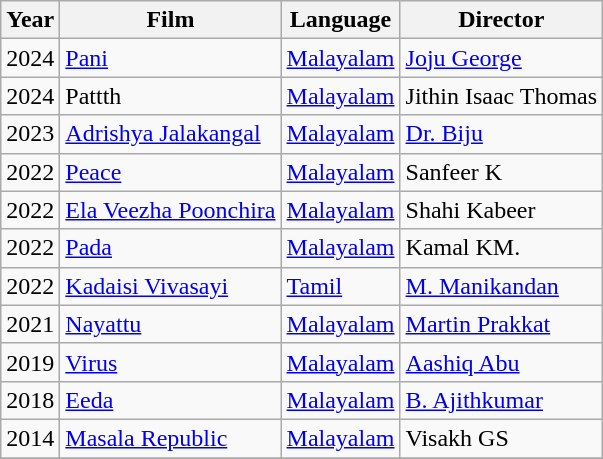<table class="wikitable sortable">
<tr>
<th>Year</th>
<th>Film</th>
<th>Language</th>
<th>Director</th>
</tr>
<tr>
<td>2024</td>
<td><a href='#'>Pani</a></td>
<td><a href='#'>Malayalam</a></td>
<td><a href='#'>Joju George</a></td>
</tr>
<tr>
<td>2024</td>
<td>Pattth</td>
<td><a href='#'>Malayalam</a></td>
<td>Jithin Isaac Thomas</td>
</tr>
<tr>
<td>2023</td>
<td><a href='#'>Adrishya Jalakangal</a></td>
<td><a href='#'>Malayalam</a></td>
<td><a href='#'>Dr. Biju</a></td>
</tr>
<tr>
<td>2022</td>
<td><a href='#'>Peace</a></td>
<td><a href='#'>Malayalam</a></td>
<td>Sanfeer K</td>
</tr>
<tr>
<td>2022</td>
<td><a href='#'>Ela Veezha Poonchira</a></td>
<td><a href='#'>Malayalam</a></td>
<td>Shahi Kabeer </td>
</tr>
<tr>
<td>2022</td>
<td><a href='#'>Pada</a></td>
<td><a href='#'>Malayalam</a></td>
<td>Kamal KM.</td>
</tr>
<tr>
<td>2022</td>
<td><a href='#'>Kadaisi Vivasayi</a></td>
<td><a href='#'>Tamil</a></td>
<td><a href='#'>M. Manikandan</a></td>
</tr>
<tr>
<td>2021</td>
<td><a href='#'>Nayattu</a></td>
<td><a href='#'>Malayalam</a></td>
<td><a href='#'>Martin Prakkat</a></td>
</tr>
<tr>
<td>2019</td>
<td><a href='#'>Virus</a></td>
<td><a href='#'>Malayalam</a></td>
<td><a href='#'>Aashiq Abu</a></td>
</tr>
<tr>
<td>2018</td>
<td><a href='#'>Eeda</a></td>
<td><a href='#'>Malayalam</a></td>
<td><a href='#'>B. Ajithkumar</a></td>
</tr>
<tr>
<td>2014</td>
<td><a href='#'>Masala Republic</a></td>
<td><a href='#'>Malayalam</a></td>
<td>Visakh GS</td>
</tr>
<tr>
</tr>
</table>
